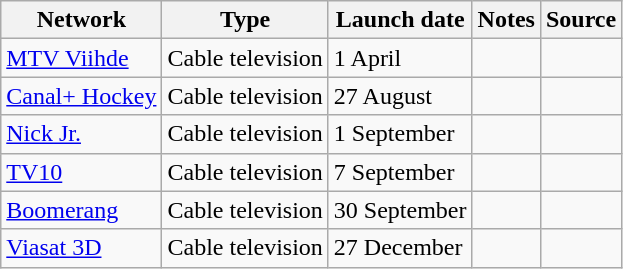<table class="wikitable sortable">
<tr>
<th>Network</th>
<th>Type</th>
<th>Launch date</th>
<th>Notes</th>
<th>Source</th>
</tr>
<tr>
<td><a href='#'>MTV Viihde</a></td>
<td>Cable television</td>
<td>1 April</td>
<td></td>
<td></td>
</tr>
<tr>
<td><a href='#'>Canal+ Hockey</a></td>
<td>Cable television</td>
<td>27 August</td>
<td></td>
<td></td>
</tr>
<tr>
<td><a href='#'>Nick Jr.</a></td>
<td>Cable television</td>
<td>1 September</td>
<td></td>
<td></td>
</tr>
<tr>
<td><a href='#'>TV10</a></td>
<td>Cable television</td>
<td>7 September</td>
<td></td>
<td></td>
</tr>
<tr>
<td><a href='#'>Boomerang</a></td>
<td>Cable television</td>
<td>30 September</td>
<td></td>
<td></td>
</tr>
<tr>
<td><a href='#'>Viasat 3D</a></td>
<td>Cable television</td>
<td>27 December</td>
<td></td>
<td></td>
</tr>
</table>
